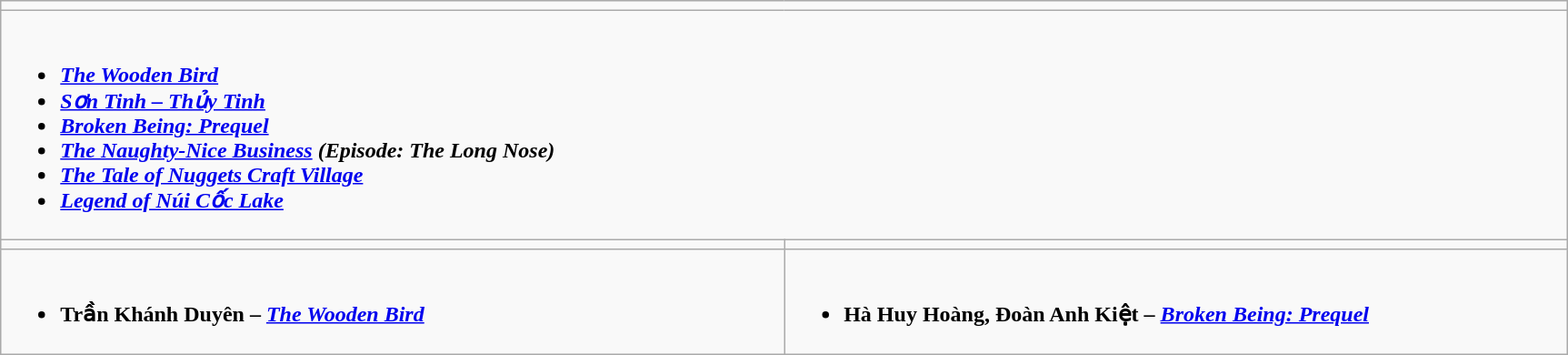<table class="wikitable" align="center" style="width:91%">
<tr>
<td colspan="2" style="vertical-align:top; width:100%;"></td>
</tr>
<tr>
<td colspan="2" valign="top"><br><ul><li><strong><em><span><a href='#'>The Wooden Bird</a></span></em></strong></li><li><strong><em><span><a href='#'>Sơn Tinh – Thủy Tinh</a></span></em></strong></li><li><strong><em><span><a href='#'>Broken Being: Prequel</a></span></em></strong></li><li><strong><em><span><a href='#'>The Naughty-Nice Business</a> (Episode: The Long Nose)</span></em></strong></li><li><strong><em><span><a href='#'>The Tale of Nuggets Craft Village</a></span></em></strong></li><li><strong><em><span><a href='#'>Legend of Núi Cốc Lake</a></span></em></strong></li></ul></td>
</tr>
<tr>
<td style="vertical-align:top; width:50%;"></td>
<td style="vertical-align:top; width:50%;"></td>
</tr>
<tr>
<td valign="top"><br><ul><li><strong>Trần Khánh Duyên – <em><a href='#'>The Wooden Bird</a></em> </strong></li></ul></td>
<td valign="top"><br><ul><li><strong>Hà Huy Hoàng, Đoàn Anh Kiệt – <em><a href='#'>Broken Being: Prequel</a></em> </strong></li></ul></td>
</tr>
</table>
